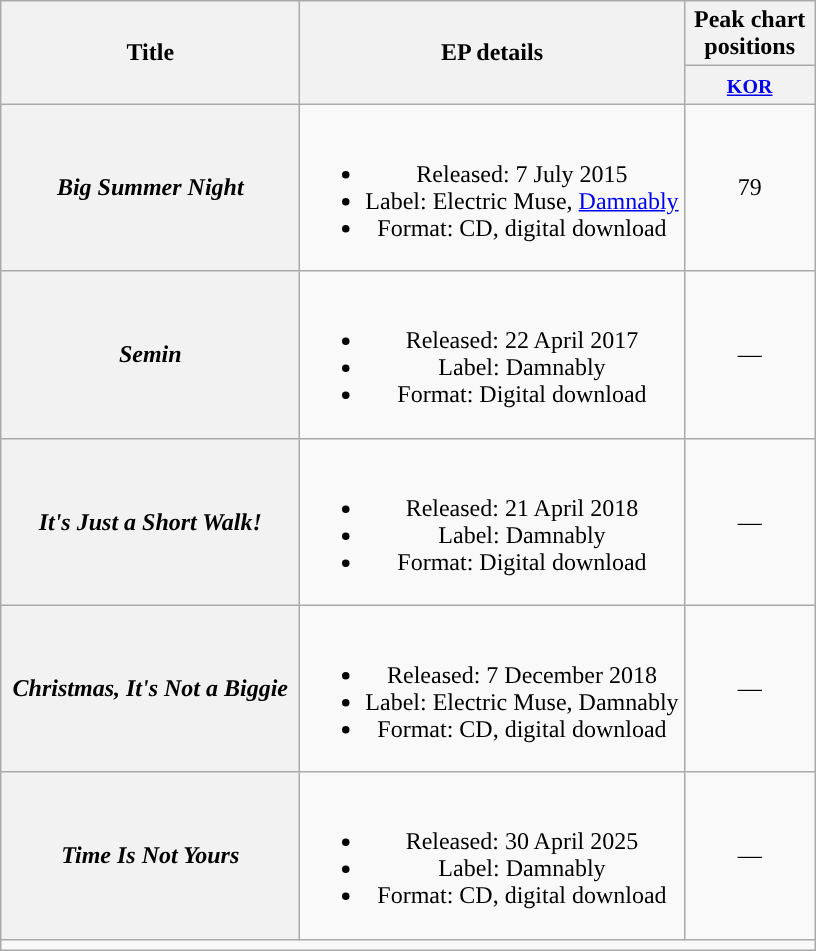<table class="wikitable plainrowheaders" style="text-align:center;">
<tr>
<th scope="col" rowspan="2" style="width:12em;">Title</th>
<th scope="col" rowspan="2">EP details</th>
<th scope="col" colspan="1" style="width:5em;">Peak chart positions</th>
</tr>
<tr>
<th><small><a href='#'>KOR</a></small><br></th>
</tr>
<tr>
<th scope="row"><em>Big Summer Night</em></th>
<td><br><ul><li>Released: 7 July 2015</li><li>Label: Electric Muse, <a href='#'>Damnably</a></li><li>Format: CD, digital download</li></ul></td>
<td>79</td>
</tr>
<tr>
<th scope="row"><em>Semin</em></th>
<td><br><ul><li>Released: 22 April 2017</li><li>Label: Damnably</li><li>Format: Digital download</li></ul></td>
<td>—</td>
</tr>
<tr>
<th scope="row"><em>It's Just a Short Walk!</em></th>
<td><br><ul><li>Released: 21 April 2018</li><li>Label: Damnably</li><li>Format: Digital download</li></ul></td>
<td>—</td>
</tr>
<tr>
<th scope="row"><em>Christmas, It's Not a Biggie</em></th>
<td><br><ul><li>Released: 7 December 2018</li><li>Label: Electric Muse, Damnably</li><li>Format: CD, digital download</li></ul></td>
<td>—</td>
</tr>
<tr>
<th scope="row"><em>Time Is Not Yours</em></th>
<td><br><ul><li>Released: 30 April 2025</li><li>Label: Damnably</li><li>Format: CD, digital download</li></ul></td>
<td>—</td>
</tr>
<tr>
<td colspan="3"></td>
</tr>
</table>
